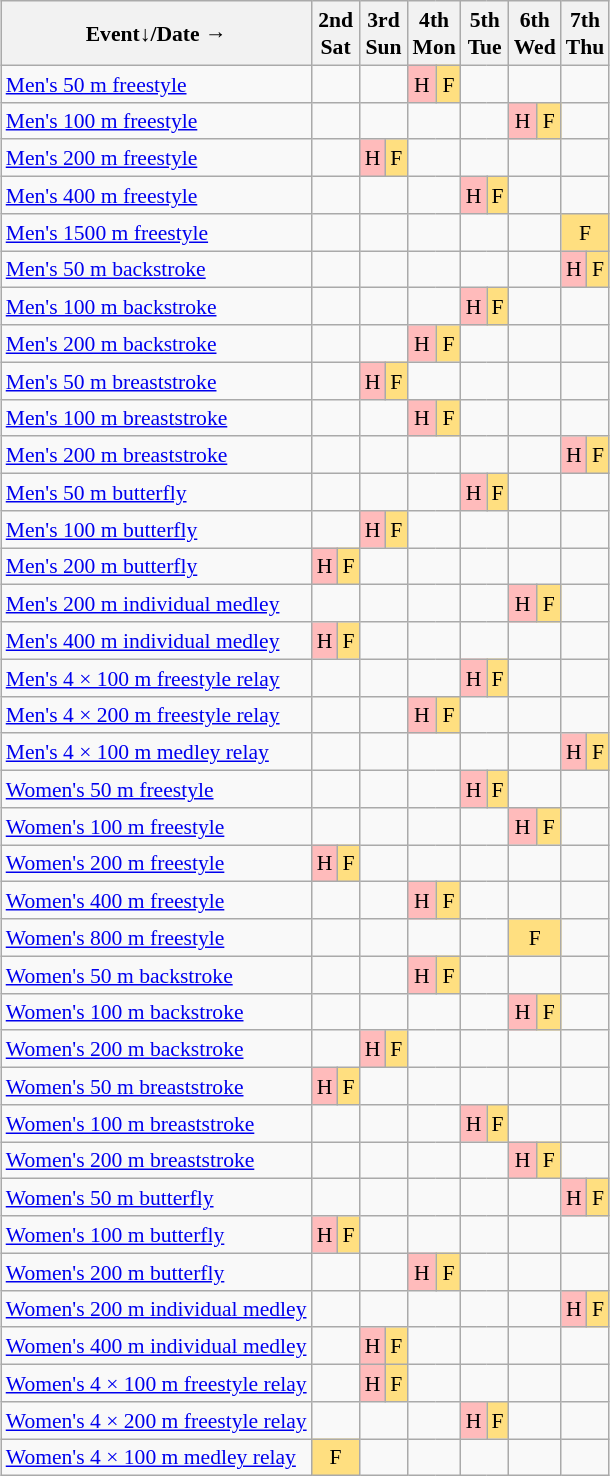<table class="wikitable" style="margin:0.5em auto; font-size:90%; line-height:1.25em; text-align:center;">
<tr>
<th>Event↓/Date →</th>
<th colspan=2>2nd<br>Sat</th>
<th colspan=2>3rd<br>Sun</th>
<th colspan=2>4th<br>Mon</th>
<th colspan=2>5th<br>Tue</th>
<th colspan=2>6th<br>Wed</th>
<th colspan=2>7th<br>Thu</th>
</tr>
<tr>
<td align="left"><a href='#'>Men's 50 m freestyle</a></td>
<td colspan=2></td>
<td colspan=2></td>
<td bgcolor="#FFBBBB">H</td>
<td bgcolor="#FFDF80">F</td>
<td colspan=2></td>
<td colspan=2></td>
<td colspan=2></td>
</tr>
<tr>
<td align="left"><a href='#'>Men's 100 m freestyle</a></td>
<td colspan=2></td>
<td colspan=2></td>
<td colspan=2></td>
<td colspan=2></td>
<td bgcolor="#FFBBBB">H</td>
<td bgcolor="#FFDF80">F</td>
<td colspan=2></td>
</tr>
<tr>
<td align="left"><a href='#'>Men's 200 m freestyle</a></td>
<td colspan=2></td>
<td bgcolor="#FFBBBB">H</td>
<td bgcolor="#FFDF80">F</td>
<td colspan=2></td>
<td colspan=2></td>
<td colspan=2></td>
<td colspan=2></td>
</tr>
<tr>
<td align="left"><a href='#'>Men's 400 m freestyle</a></td>
<td colspan=2></td>
<td colspan=2></td>
<td colspan=2></td>
<td bgcolor="#FFBBBB">H</td>
<td bgcolor="#FFDF80">F</td>
<td colspan=2></td>
<td colspan=2></td>
</tr>
<tr>
<td align="left"><a href='#'>Men's 1500 m freestyle</a></td>
<td colspan=2></td>
<td colspan=2></td>
<td colspan=2></td>
<td colspan=2></td>
<td colspan=2></td>
<td colspan=2 bgcolor="#FFDF80">F</td>
</tr>
<tr>
<td align="left"><a href='#'>Men's 50 m backstroke</a></td>
<td colspan=2></td>
<td colspan=2></td>
<td colspan=2></td>
<td colspan=2></td>
<td colspan=2></td>
<td bgcolor="#FFBBBB">H</td>
<td bgcolor="#FFDF80">F</td>
</tr>
<tr>
<td align="left"><a href='#'>Men's 100 m backstroke</a></td>
<td colspan=2></td>
<td colspan=2></td>
<td colspan=2></td>
<td bgcolor="#FFBBBB">H</td>
<td bgcolor="#FFDF80">F</td>
<td colspan=2></td>
<td colspan=2></td>
</tr>
<tr>
<td align="left"><a href='#'>Men's 200 m backstroke</a></td>
<td colspan=2></td>
<td colspan=2></td>
<td bgcolor="#FFBBBB">H</td>
<td bgcolor="#FFDF80">F</td>
<td colspan=2></td>
<td colspan=2></td>
<td colspan=2></td>
</tr>
<tr>
<td align="left"><a href='#'>Men's 50 m breaststroke</a></td>
<td colspan=2></td>
<td bgcolor="#FFBBBB">H</td>
<td bgcolor="#FFDF80">F</td>
<td colspan=2></td>
<td colspan=2></td>
<td colspan=2></td>
<td colspan=2></td>
</tr>
<tr>
<td align="left"><a href='#'>Men's 100 m breaststroke</a></td>
<td colspan=2></td>
<td colspan=2></td>
<td bgcolor="#FFBBBB">H</td>
<td bgcolor="#FFDF80">F</td>
<td colspan=2></td>
<td colspan=2></td>
<td colspan=2></td>
</tr>
<tr>
<td align="left"><a href='#'>Men's 200 m breaststroke</a></td>
<td colspan=2></td>
<td colspan=2></td>
<td colspan=2></td>
<td colspan=2></td>
<td colspan=2></td>
<td bgcolor="#FFBBBB">H</td>
<td bgcolor="#FFDF80">F</td>
</tr>
<tr>
<td align="left"><a href='#'>Men's 50 m butterfly</a></td>
<td colspan=2></td>
<td colspan=2></td>
<td colspan=2></td>
<td bgcolor="#FFBBBB">H</td>
<td bgcolor="#FFDF80">F</td>
<td colspan=2></td>
<td colspan=2></td>
</tr>
<tr>
<td align="left"><a href='#'>Men's 100 m butterfly</a></td>
<td colspan=2></td>
<td bgcolor="#FFBBBB">H</td>
<td bgcolor="#FFDF80">F</td>
<td colspan=2></td>
<td colspan=2></td>
<td colspan=2></td>
<td colspan=2></td>
</tr>
<tr>
<td align="left"><a href='#'>Men's 200 m butterfly</a></td>
<td bgcolor="#FFBBBB">H</td>
<td bgcolor="#FFDF80">F</td>
<td colspan=2></td>
<td colspan=2></td>
<td colspan=2></td>
<td colspan=2></td>
<td colspan=2></td>
</tr>
<tr>
<td align="left"><a href='#'>Men's 200 m individual medley</a></td>
<td colspan=2></td>
<td colspan=2></td>
<td colspan=2></td>
<td colspan=2></td>
<td bgcolor="#FFBBBB">H</td>
<td bgcolor="#FFDF80">F</td>
<td colspan=2></td>
</tr>
<tr>
<td align="left"><a href='#'>Men's 400 m individual medley</a></td>
<td bgcolor="#FFBBBB">H</td>
<td bgcolor="#FFDF80">F</td>
<td colspan=2></td>
<td colspan=2></td>
<td colspan=2></td>
<td colspan=2></td>
<td colspan=2></td>
</tr>
<tr>
<td align="left"><a href='#'>Men's 4 × 100 m freestyle relay</a></td>
<td colspan=2></td>
<td colspan=2></td>
<td colspan=2></td>
<td bgcolor="#FFBBBB">H</td>
<td bgcolor="#FFDF80">F</td>
<td colspan=2></td>
<td colspan=2></td>
</tr>
<tr>
<td align="left"><a href='#'>Men's 4 × 200 m freestyle relay</a></td>
<td colspan=2></td>
<td colspan=2></td>
<td bgcolor="#FFBBBB">H</td>
<td bgcolor="#FFDF80">F</td>
<td colspan=2></td>
<td colspan=2></td>
<td colspan=2></td>
</tr>
<tr>
<td align="left"><a href='#'>Men's 4 × 100 m medley relay</a></td>
<td colspan=2></td>
<td colspan=2></td>
<td colspan=2></td>
<td colspan=2></td>
<td colspan=2></td>
<td bgcolor="#FFBBBB">H</td>
<td bgcolor="#FFDF80">F</td>
</tr>
<tr>
<td align="left"><a href='#'>Women's 50 m freestyle</a></td>
<td colspan=2></td>
<td colspan=2></td>
<td colspan=2></td>
<td bgcolor="#FFBBBB">H</td>
<td bgcolor="#FFDF80">F</td>
<td colspan=2></td>
<td colspan=2></td>
</tr>
<tr>
<td align="left"><a href='#'>Women's 100 m freestyle</a></td>
<td colspan=2></td>
<td colspan=2></td>
<td colspan=2></td>
<td colspan=2></td>
<td bgcolor="#FFBBBB">H</td>
<td bgcolor="#FFDF80">F</td>
<td colspan=2></td>
</tr>
<tr>
<td align="left"><a href='#'>Women's 200 m freestyle</a></td>
<td bgcolor="#FFBBBB">H</td>
<td bgcolor="#FFDF80">F</td>
<td colspan=2></td>
<td colspan=2></td>
<td colspan=2></td>
<td colspan=2></td>
<td colspan=2></td>
</tr>
<tr>
<td align="left"><a href='#'>Women's 400 m freestyle</a></td>
<td colspan=2></td>
<td colspan=2></td>
<td bgcolor="#FFBBBB">H</td>
<td bgcolor="#FFDF80">F</td>
<td colspan=2></td>
<td colspan=2></td>
<td colspan=2></td>
</tr>
<tr>
<td align="left"><a href='#'>Women's 800 m freestyle</a></td>
<td colspan=2></td>
<td colspan=2></td>
<td colspan=2></td>
<td colspan=2></td>
<td colspan=2 bgcolor="#FFDF80">F</td>
<td colspan=2></td>
</tr>
<tr>
<td align="left"><a href='#'>Women's 50 m backstroke</a></td>
<td colspan=2></td>
<td colspan=2></td>
<td bgcolor="#FFBBBB">H</td>
<td bgcolor="#FFDF80">F</td>
<td colspan=2></td>
<td colspan=2></td>
<td colspan=2></td>
</tr>
<tr>
<td align="left"><a href='#'>Women's 100 m backstroke</a></td>
<td colspan=2></td>
<td colspan=2></td>
<td colspan=2></td>
<td colspan=2></td>
<td bgcolor="#FFBBBB">H</td>
<td bgcolor="#FFDF80">F</td>
<td colspan=2></td>
</tr>
<tr>
<td align="left"><a href='#'>Women's 200 m backstroke</a></td>
<td colspan=2></td>
<td bgcolor="#FFBBBB">H</td>
<td bgcolor="#FFDF80">F</td>
<td colspan=2></td>
<td colspan=2></td>
<td colspan=2></td>
<td colspan=2></td>
</tr>
<tr>
<td align="left"><a href='#'>Women's 50 m breaststroke</a></td>
<td bgcolor="#FFBBBB">H</td>
<td bgcolor="#FFDF80">F</td>
<td colspan=2></td>
<td colspan=2></td>
<td colspan=2></td>
<td colspan=2></td>
<td colspan=2></td>
</tr>
<tr>
<td align="left"><a href='#'>Women's 100 m breaststroke</a></td>
<td colspan=2></td>
<td colspan=2></td>
<td colspan=2></td>
<td bgcolor="#FFBBBB">H</td>
<td bgcolor="#FFDF80">F</td>
<td colspan=2></td>
<td colspan=2></td>
</tr>
<tr>
<td align="left"><a href='#'>Women's 200 m breaststroke</a></td>
<td colspan=2></td>
<td colspan=2></td>
<td colspan=2></td>
<td colspan=2></td>
<td bgcolor="#FFBBBB">H</td>
<td bgcolor="#FFDF80">F</td>
<td colspan=2></td>
</tr>
<tr>
<td align="left"><a href='#'>Women's 50 m butterfly</a></td>
<td colspan=2></td>
<td colspan=2></td>
<td colspan=2></td>
<td colspan=2></td>
<td colspan=2></td>
<td bgcolor="#FFBBBB">H</td>
<td bgcolor="#FFDF80">F</td>
</tr>
<tr>
<td align="left"><a href='#'>Women's 100 m butterfly</a></td>
<td bgcolor="#FFBBBB">H</td>
<td bgcolor="#FFDF80">F</td>
<td colspan=2></td>
<td colspan=2></td>
<td colspan=2></td>
<td colspan=2></td>
<td colspan=2></td>
</tr>
<tr>
<td align="left"><a href='#'>Women's 200 m butterfly</a></td>
<td colspan=2></td>
<td colspan=2></td>
<td bgcolor="#FFBBBB">H</td>
<td bgcolor="#FFDF80">F</td>
<td colspan=2></td>
<td colspan=2></td>
<td colspan=2></td>
</tr>
<tr>
<td align="left"><a href='#'>Women's 200 m individual medley</a></td>
<td colspan=2></td>
<td colspan=2></td>
<td colspan=2></td>
<td colspan=2></td>
<td colspan=2></td>
<td bgcolor="#FFBBBB">H</td>
<td bgcolor="#FFDF80">F</td>
</tr>
<tr>
<td align="left"><a href='#'>Women's 400 m individual medley</a></td>
<td colspan=2></td>
<td bgcolor="#FFBBBB">H</td>
<td bgcolor="#FFDF80">F</td>
<td colspan=2></td>
<td colspan=2></td>
<td colspan=2></td>
<td colspan=2></td>
</tr>
<tr>
<td align="left"><a href='#'>Women's 4 × 100 m freestyle relay</a></td>
<td colspan=2></td>
<td bgcolor="#FFBBBB">H</td>
<td bgcolor="#FFDF80">F</td>
<td colspan=2></td>
<td colspan=2></td>
<td colspan=2></td>
<td colspan=2></td>
</tr>
<tr>
<td align="left"><a href='#'>Women's 4 × 200 m freestyle relay</a></td>
<td colspan=2></td>
<td colspan=2></td>
<td colspan=2></td>
<td bgcolor="#FFBBBB">H</td>
<td bgcolor="#FFDF80">F</td>
<td colspan=2></td>
<td colspan=2></td>
</tr>
<tr>
<td align="left"><a href='#'>Women's 4 × 100 m medley relay</a></td>
<td colspan=2 bgcolor="#FFDF80">F</td>
<td colspan=2></td>
<td colspan=2></td>
<td colspan=2></td>
<td colspan=2></td>
<td colspan=2></td>
</tr>
</table>
